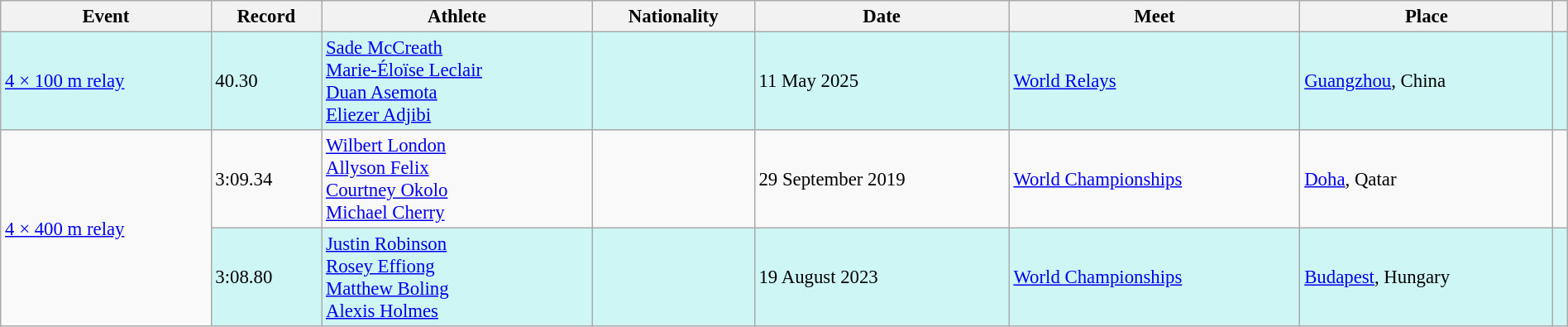<table class="wikitable" style="font-size: 95%; width: 100%;">
<tr>
<th>Event</th>
<th>Record</th>
<th>Athlete</th>
<th>Nationality</th>
<th>Date</th>
<th>Meet</th>
<th>Place</th>
<th></th>
</tr>
<tr style="background:#CEF6F5;">
<td><a href='#'>4 × 100 m relay</a></td>
<td>40.30</td>
<td><a href='#'>Sade McCreath</a><br><a href='#'>Marie-Éloïse Leclair</a><br><a href='#'>Duan Asemota</a><br><a href='#'>Eliezer Adjibi</a></td>
<td></td>
<td>11 May 2025</td>
<td><a href='#'>World Relays</a></td>
<td><a href='#'>Guangzhou</a>, China</td>
<td></td>
</tr>
<tr>
<td rowspan=2><a href='#'>4 × 400 m relay</a></td>
<td>3:09.34</td>
<td><a href='#'>Wilbert London</a><br><a href='#'>Allyson Felix</a><br><a href='#'>Courtney Okolo</a><br><a href='#'>Michael Cherry</a></td>
<td></td>
<td>29 September 2019</td>
<td><a href='#'>World Championships</a></td>
<td><a href='#'>Doha</a>, Qatar</td>
<td></td>
</tr>
<tr bgcolor="#CEF6F5">
<td>3:08.80</td>
<td><a href='#'>Justin Robinson</a><br><a href='#'>Rosey Effiong</a><br><a href='#'>Matthew Boling</a><br><a href='#'>Alexis Holmes</a></td>
<td></td>
<td>19 August 2023</td>
<td><a href='#'>World Championships</a></td>
<td><a href='#'>Budapest</a>, Hungary</td>
<td></td>
</tr>
</table>
